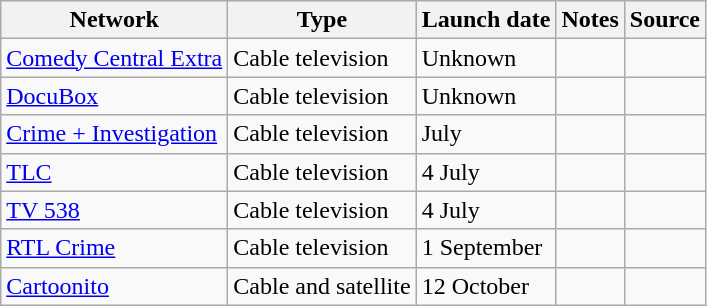<table class="wikitable sortable">
<tr>
<th>Network</th>
<th>Type</th>
<th>Launch date</th>
<th>Notes</th>
<th>Source</th>
</tr>
<tr>
<td><a href='#'>Comedy Central Extra</a></td>
<td>Cable television</td>
<td>Unknown</td>
<td></td>
<td></td>
</tr>
<tr>
<td><a href='#'>DocuBox</a></td>
<td>Cable television</td>
<td>Unknown</td>
<td></td>
<td></td>
</tr>
<tr>
<td><a href='#'>Crime + Investigation</a></td>
<td>Cable television</td>
<td>July</td>
<td></td>
<td></td>
</tr>
<tr>
<td><a href='#'>TLC</a></td>
<td>Cable television</td>
<td>4 July</td>
<td></td>
<td></td>
</tr>
<tr>
<td><a href='#'>TV 538</a></td>
<td>Cable television</td>
<td>4 July</td>
<td></td>
<td></td>
</tr>
<tr>
<td><a href='#'>RTL Crime</a></td>
<td>Cable television</td>
<td>1 September</td>
<td></td>
<td></td>
</tr>
<tr>
<td><a href='#'>Cartoonito</a></td>
<td>Cable and satellite</td>
<td>12 October</td>
<td></td>
<td></td>
</tr>
</table>
